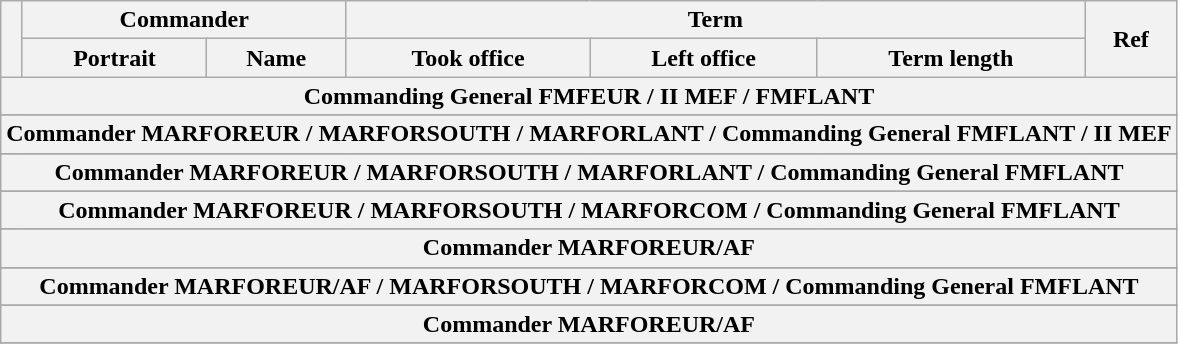<table class="wikitable sortable">
<tr>
<th rowspan=2></th>
<th colspan=2>Commander</th>
<th colspan=3>Term</th>
<th rowspan=2>Ref</th>
</tr>
<tr>
<th>Portrait</th>
<th>Name</th>
<th>Took office</th>
<th>Left office</th>
<th>Term length</th>
</tr>
<tr>
<th colspan=7>Commanding General FMFEUR / II MEF / FMFLANT</th>
</tr>
<tr>
</tr>
<tr>
<th colspan=7>Commander MARFOREUR / MARFORSOUTH / MARFORLANT / Commanding General FMFLANT / II MEF</th>
</tr>
<tr>
</tr>
<tr>
<th colspan=7>Commander MARFOREUR / MARFORSOUTH / MARFORLANT / Commanding General FMFLANT</th>
</tr>
<tr>
</tr>
<tr>
<th colspan=7 align=center><strong>Commander MARFOREUR / MARFORSOUTH / MARFORCOM / Commanding General FMFLANT </strong></th>
</tr>
<tr>
</tr>
<tr>
<th colspan=7 align=center><strong>Commander MARFOREUR/AF</strong></th>
</tr>
<tr>
</tr>
<tr>
<th colspan=7 align=center>Commander MARFOREUR/AF / MARFORSOUTH / MARFORCOM / Commanding General FMFLANT</th>
</tr>
<tr>
</tr>
<tr>
<th colspan=7 align=center>Commander MARFOREUR/AF</th>
</tr>
<tr>
</tr>
</table>
